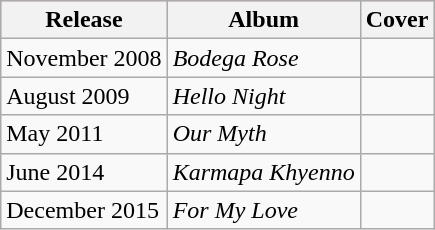<table class="wikitable centre">
<tr style="text-align:center; background:#fbb;">
<th>Release</th>
<th>Album</th>
<th>Cover</th>
</tr>
<tr>
<td>November 2008</td>
<td><em>Bodega Rose</em></td>
<td></td>
</tr>
<tr>
<td>August 2009</td>
<td><em>Hello Night</em></td>
<td></td>
</tr>
<tr>
<td>May 2011</td>
<td><em>Our Myth</em></td>
<td></td>
</tr>
<tr>
<td>June 2014</td>
<td><em>Karmapa Khyenno</em></td>
<td></td>
</tr>
<tr>
<td>December 2015</td>
<td><em>For My Love</em></td>
<td></td>
</tr>
</table>
